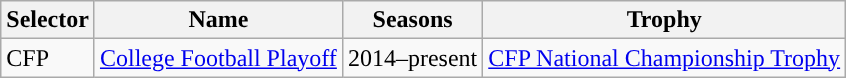<table class="wikitable">
<tr>
<th width=px>Selector</th>
<th width=px>Name</th>
<th width=px>Seasons</th>
<th width=px>Trophy</th>
</tr>
<tr>
<td>CFP</td>
<td><a href='#'>College Football Playoff</a></td>
<td>2014–present</td>
<td><a href='#'>CFP National Championship Trophy</a></td>
</tr>
</table>
